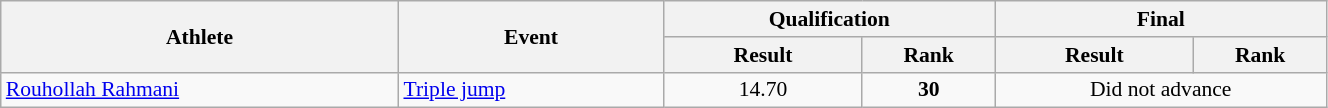<table class="wikitable" width="70%" style="text-align:center; font-size:90%">
<tr>
<th rowspan="2" width="30%">Athlete</th>
<th rowspan="2" width="20%">Event</th>
<th colspan="2" width="25%">Qualification</th>
<th colspan="2" width="25%">Final</th>
</tr>
<tr>
<th width="15%">Result</th>
<th>Rank</th>
<th width="15%">Result</th>
<th>Rank</th>
</tr>
<tr>
<td align="left"><a href='#'>Rouhollah Rahmani</a></td>
<td align="left"><a href='#'>Triple jump</a></td>
<td>14.70</td>
<td><strong>30</strong></td>
<td colspan=2 align=center>Did not advance</td>
</tr>
</table>
